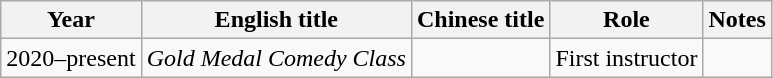<table class="wikitable">
<tr>
<th>Year</th>
<th>English title</th>
<th>Chinese title</th>
<th>Role</th>
<th>Notes</th>
</tr>
<tr>
<td>2020–present</td>
<td><em>Gold Medal Comedy Class</em></td>
<td></td>
<td>First instructor</td>
<td></td>
</tr>
</table>
